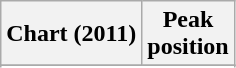<table class="wikitable sortable plainrowheaders">
<tr>
<th scope="col">Chart (2011)</th>
<th scope="col">Peak<br>position</th>
</tr>
<tr>
</tr>
<tr>
</tr>
</table>
